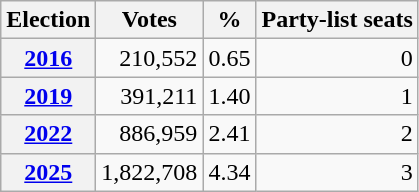<table class=wikitable style="text-align:right">
<tr>
<th>Election</th>
<th>Votes</th>
<th>%</th>
<th>Party-list seats</th>
</tr>
<tr>
<th align=left><a href='#'>2016</a></th>
<td>210,552</td>
<td>0.65</td>
<td>0</td>
</tr>
<tr>
<th align=left><a href='#'>2019</a></th>
<td>391,211</td>
<td>1.40</td>
<td>1</td>
</tr>
<tr>
<th align=left><a href='#'>2022</a></th>
<td>886,959</td>
<td>2.41</td>
<td>2</td>
</tr>
<tr>
<th align=left><a href='#'>2025</a></th>
<td>1,822,708</td>
<td>4.34</td>
<td>3</td>
</tr>
</table>
